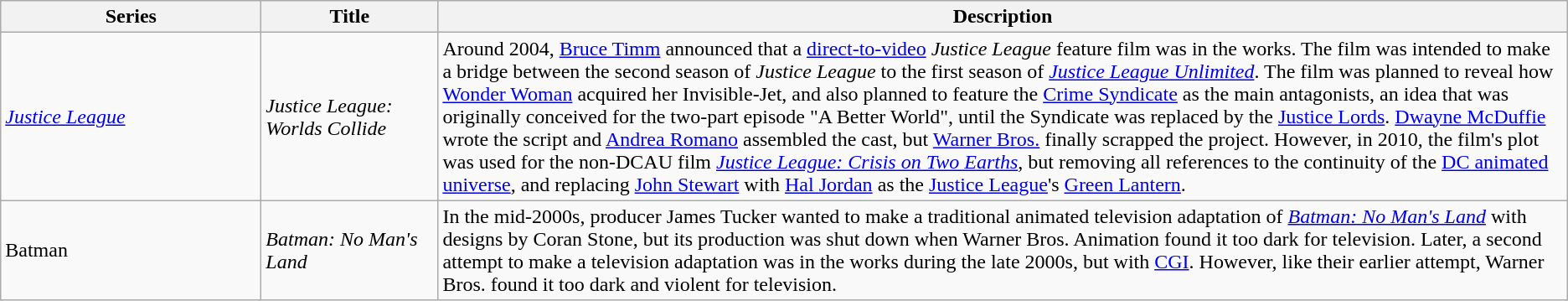<table class="wikitable">
<tr>
<th style="width:150pt;">Series</th>
<th style="width:100pt;">Title</th>
<th>Description</th>
</tr>
<tr>
<td><em><a href='#'>Justice League</a></em></td>
<td><em>Justice League: Worlds Collide</em></td>
<td>Around 2004, <a href='#'>Bruce Timm</a> announced that a <a href='#'>direct-to-video</a> <em>Justice League</em> feature film was in the works. The film was intended to make a bridge between the second season of <em>Justice League</em> to the first season of <em><a href='#'>Justice League Unlimited</a></em>. The film was planned to reveal how <a href='#'>Wonder Woman</a> acquired her Invisible-Jet, and also planned to feature the <a href='#'>Crime Syndicate</a> as the main antagonists, an idea that was originally conceived for the two-part episode "A Better World", until the Syndicate was replaced by the <a href='#'>Justice Lords</a>. <a href='#'>Dwayne McDuffie</a> wrote the script and <a href='#'>Andrea Romano</a> assembled the cast, but <a href='#'>Warner Bros.</a> finally scrapped the project. However, in 2010, the film's plot was used for the non-DCAU film <em><a href='#'>Justice League: Crisis on Two Earths</a></em>, but removing all references to the continuity of the <a href='#'>DC animated universe</a>, and replacing <a href='#'>John Stewart</a> with <a href='#'>Hal Jordan</a> as the <a href='#'>Justice League</a>'s <a href='#'>Green Lantern</a>.</td>
</tr>
<tr>
<td>Batman</td>
<td><em>Batman: No Man's Land</em></td>
<td>In the mid-2000s, producer James Tucker wanted to make a traditional animated television adaptation of <em><a href='#'>Batman: No Man's Land</a></em> with designs by Coran Stone, but its production was shut down when Warner Bros. Animation found it too dark for television. Later, a second attempt to make a television adaptation was in the works during the late 2000s, but with <a href='#'>CGI</a>. However, like their earlier attempt, Warner Bros. found it too dark and violent for television.</td>
</tr>
</table>
